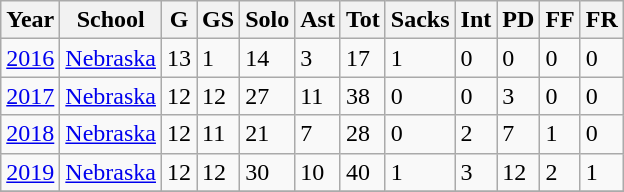<table class="wikitable">
<tr>
<th style="font-weight:bold;" style=>Year</th>
<th style="font-weight:bold;" style=>School</th>
<th style="font-weight:bold;" style=>G</th>
<th style="font-weight:bold;" style=>GS</th>
<th style="font-weight:bold;" style=>Solo</th>
<th style="font-weight:bold;" style=>Ast</th>
<th style="font-weight:bold;" style=>Tot</th>
<th style="font-weight:bold;" style=>Sacks</th>
<th style="font-weight:bold;" style=>Int</th>
<th style="font-weight:bold;" style=>PD</th>
<th style="font-weight:bold;" style=>FF</th>
<th style="font-weight:bold;" style=>FR</th>
</tr>
<tr>
<td><a href='#'>2016</a></td>
<td><a href='#'>Nebraska</a></td>
<td>13</td>
<td>1</td>
<td>14</td>
<td>3</td>
<td>17</td>
<td>1</td>
<td>0</td>
<td>0</td>
<td>0</td>
<td>0</td>
</tr>
<tr>
<td><a href='#'>2017</a></td>
<td><a href='#'>Nebraska</a></td>
<td>12</td>
<td>12</td>
<td>27</td>
<td>11</td>
<td>38</td>
<td>0</td>
<td>0</td>
<td>3</td>
<td>0</td>
<td>0</td>
</tr>
<tr>
<td><a href='#'>2018</a></td>
<td><a href='#'>Nebraska</a></td>
<td>12</td>
<td>11</td>
<td>21</td>
<td>7</td>
<td>28</td>
<td>0</td>
<td>2</td>
<td>7</td>
<td>1</td>
<td>0</td>
</tr>
<tr>
<td><a href='#'>2019</a></td>
<td><a href='#'>Nebraska</a></td>
<td>12</td>
<td>12</td>
<td>30</td>
<td>10</td>
<td>40</td>
<td>1</td>
<td>3</td>
<td>12</td>
<td>2</td>
<td>1</td>
</tr>
<tr>
</tr>
</table>
